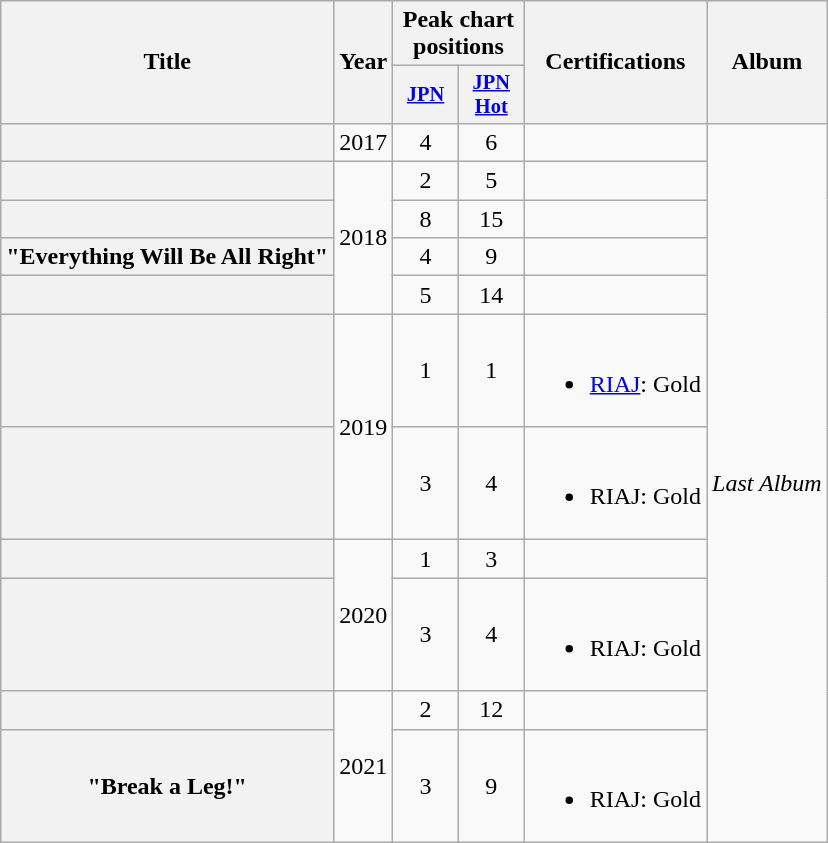<table class="wikitable plainrowheaders" style="text-align:center;">
<tr>
<th scope="col" rowspan="2">Title</th>
<th scope="col" rowspan="2">Year</th>
<th scope="col" colspan="2">Peak chart positions</th>
<th scope="col" rowspan="2">Certifications</th>
<th scope="col" rowspan="2">Album</th>
</tr>
<tr>
<th scope="col" style="width:2.75em;font-size:85%;"><a href='#'>JPN</a><br></th>
<th scope="col" style="width:2.75em;font-size:85%;"><a href='#'>JPN<br>Hot</a><br></th>
</tr>
<tr>
<th scope="row"></th>
<td>2017</td>
<td>4</td>
<td>6</td>
<td></td>
<td rowspan="11"><em>Last Album</em></td>
</tr>
<tr>
<th scope="row"></th>
<td rowspan="4">2018</td>
<td>2</td>
<td>5</td>
<td></td>
</tr>
<tr>
<th scope="row"></th>
<td>8</td>
<td>15</td>
<td></td>
</tr>
<tr>
<th scope="row">"Everything Will Be All Right"</th>
<td>4</td>
<td>9</td>
<td></td>
</tr>
<tr>
<th scope="row"></th>
<td>5</td>
<td>14</td>
<td></td>
</tr>
<tr>
<th scope="row"></th>
<td rowspan="2">2019</td>
<td>1</td>
<td>1</td>
<td><br><ul><li><a href='#'>RIAJ</a>: Gold </li></ul></td>
</tr>
<tr>
<th scope="row"></th>
<td>3</td>
<td>4</td>
<td><br><ul><li>RIAJ: Gold </li></ul></td>
</tr>
<tr>
<th scope="row"></th>
<td rowspan="2">2020</td>
<td>1</td>
<td>3</td>
<td></td>
</tr>
<tr>
<th scope="row"></th>
<td>3</td>
<td>4</td>
<td><br><ul><li>RIAJ: Gold </li></ul></td>
</tr>
<tr>
<th scope="row"></th>
<td rowspan="2">2021</td>
<td>2</td>
<td>12</td>
<td></td>
</tr>
<tr>
<th scope="row">"Break a Leg!"</th>
<td>3</td>
<td>9</td>
<td><br><ul><li>RIAJ: Gold </li></ul></td>
</tr>
</table>
